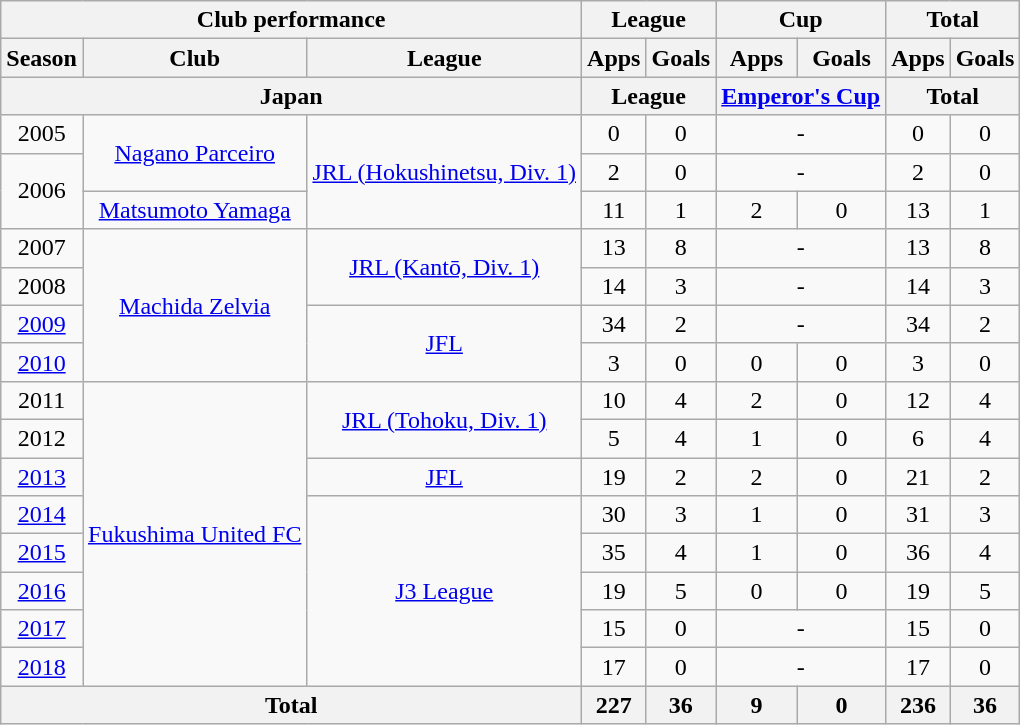<table class="wikitable" style="text-align:center;">
<tr>
<th colspan=3>Club performance</th>
<th colspan=2>League</th>
<th colspan=2>Cup</th>
<th colspan=2>Total</th>
</tr>
<tr>
<th>Season</th>
<th>Club</th>
<th>League</th>
<th>Apps</th>
<th>Goals</th>
<th>Apps</th>
<th>Goals</th>
<th>Apps</th>
<th>Goals</th>
</tr>
<tr>
<th colspan=3>Japan</th>
<th colspan=2>League</th>
<th colspan=2><a href='#'>Emperor's Cup</a></th>
<th colspan=2>Total</th>
</tr>
<tr>
<td>2005</td>
<td rowspan="2"><a href='#'>Nagano Parceiro</a></td>
<td rowspan="3"><a href='#'>JRL (Hokushinetsu, Div. 1)</a></td>
<td>0</td>
<td>0</td>
<td colspan="2">-</td>
<td>0</td>
<td>0</td>
</tr>
<tr>
<td rowspan="2">2006</td>
<td>2</td>
<td>0</td>
<td colspan="2">-</td>
<td>2</td>
<td>0</td>
</tr>
<tr>
<td><a href='#'>Matsumoto Yamaga</a></td>
<td>11</td>
<td>1</td>
<td>2</td>
<td>0</td>
<td>13</td>
<td>1</td>
</tr>
<tr>
<td>2007</td>
<td rowspan="4"><a href='#'>Machida Zelvia</a></td>
<td rowspan="2"><a href='#'>JRL (Kantō, Div. 1)</a></td>
<td>13</td>
<td>8</td>
<td colspan="2">-</td>
<td>13</td>
<td>8</td>
</tr>
<tr>
<td>2008</td>
<td>14</td>
<td>3</td>
<td colspan="2">-</td>
<td>14</td>
<td>3</td>
</tr>
<tr>
<td><a href='#'>2009</a></td>
<td rowspan="2"><a href='#'>JFL</a></td>
<td>34</td>
<td>2</td>
<td colspan="2">-</td>
<td>34</td>
<td>2</td>
</tr>
<tr>
<td><a href='#'>2010</a></td>
<td>3</td>
<td>0</td>
<td>0</td>
<td>0</td>
<td>3</td>
<td>0</td>
</tr>
<tr>
<td>2011</td>
<td rowspan="8"><a href='#'>Fukushima United FC</a></td>
<td rowspan="2"><a href='#'>JRL (Tohoku, Div. 1)</a></td>
<td>10</td>
<td>4</td>
<td>2</td>
<td>0</td>
<td>12</td>
<td>4</td>
</tr>
<tr>
<td>2012</td>
<td>5</td>
<td>4</td>
<td>1</td>
<td>0</td>
<td>6</td>
<td>4</td>
</tr>
<tr>
<td><a href='#'>2013</a></td>
<td><a href='#'>JFL</a></td>
<td>19</td>
<td>2</td>
<td>2</td>
<td>0</td>
<td>21</td>
<td>2</td>
</tr>
<tr>
<td><a href='#'>2014</a></td>
<td rowspan="5"><a href='#'>J3 League</a></td>
<td>30</td>
<td>3</td>
<td>1</td>
<td>0</td>
<td>31</td>
<td>3</td>
</tr>
<tr>
<td><a href='#'>2015</a></td>
<td>35</td>
<td>4</td>
<td>1</td>
<td>0</td>
<td>36</td>
<td>4</td>
</tr>
<tr>
<td><a href='#'>2016</a></td>
<td>19</td>
<td>5</td>
<td>0</td>
<td>0</td>
<td>19</td>
<td>5</td>
</tr>
<tr>
<td><a href='#'>2017</a></td>
<td>15</td>
<td>0</td>
<td colspan="2">-</td>
<td>15</td>
<td>0</td>
</tr>
<tr>
<td><a href='#'>2018</a></td>
<td>17</td>
<td>0</td>
<td colspan="2">-</td>
<td>17</td>
<td>0</td>
</tr>
<tr>
<th colspan=3>Total</th>
<th>227</th>
<th>36</th>
<th>9</th>
<th>0</th>
<th>236</th>
<th>36</th>
</tr>
</table>
